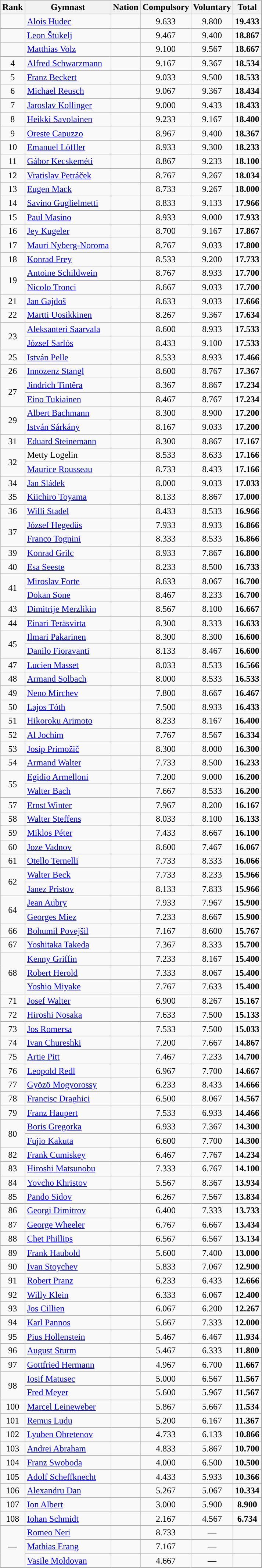<table class="wikitable sortable" style="text-align:center">
<tr>
<th>Rank</th>
<th>Gymnast</th>
<th>Nation</th>
<th>Compulsory</th>
<th>Voluntary</th>
<th>Total</th>
</tr>
<tr>
<td></td>
<td align=left><a href='#'>Alois Hudec</a></td>
<td align=left></td>
<td>9.633</td>
<td>9.800</td>
<td><strong>19.433</strong></td>
</tr>
<tr>
<td></td>
<td align=left><a href='#'>Leon Štukelj</a></td>
<td align=left></td>
<td>9.467</td>
<td>9.400</td>
<td><strong>18.867</strong></td>
</tr>
<tr>
<td></td>
<td align=left><a href='#'>Matthias Volz</a></td>
<td align=left></td>
<td>9.100</td>
<td>9.567</td>
<td><strong>18.667</strong></td>
</tr>
<tr>
<td>4</td>
<td align=left><a href='#'>Alfred Schwarzmann</a></td>
<td align=left></td>
<td>9.167</td>
<td>9.367</td>
<td><strong>18.534</strong></td>
</tr>
<tr>
<td>5</td>
<td align=left><a href='#'>Franz Beckert</a></td>
<td align=left></td>
<td>9.033</td>
<td>9.500</td>
<td><strong>18.533</strong></td>
</tr>
<tr>
<td>6</td>
<td align=left><a href='#'>Michael Reusch</a></td>
<td align=left></td>
<td>9.067</td>
<td>9.367</td>
<td><strong>18.434</strong></td>
</tr>
<tr>
<td>7</td>
<td align=left><a href='#'>Jaroslav Kollinger</a></td>
<td align=left></td>
<td>9.000</td>
<td>9.433</td>
<td><strong>18.433</strong></td>
</tr>
<tr>
<td>8</td>
<td align=left><a href='#'>Heikki Savolainen</a></td>
<td align=left></td>
<td>9.233</td>
<td>9.167</td>
<td><strong>18.400</strong></td>
</tr>
<tr>
<td>9</td>
<td align=left><a href='#'>Oreste Capuzzo</a></td>
<td align=left></td>
<td>8.967</td>
<td>9.400</td>
<td><strong>18.367</strong></td>
</tr>
<tr>
<td>10</td>
<td align=left><a href='#'>Emanuel Löffler</a></td>
<td align=left></td>
<td>8.933</td>
<td>9.300</td>
<td><strong>18.233</strong></td>
</tr>
<tr>
<td>11</td>
<td align=left><a href='#'>Gábor Kecskeméti</a></td>
<td align=left></td>
<td>8.867</td>
<td>9.233</td>
<td><strong>18.100</strong></td>
</tr>
<tr>
<td>12</td>
<td align=left><a href='#'>Vratislav Petráček</a></td>
<td align=left></td>
<td>8.767</td>
<td>9.267</td>
<td><strong>18.034</strong></td>
</tr>
<tr>
<td>13</td>
<td align=left><a href='#'>Eugen Mack</a></td>
<td align=left></td>
<td>8.733</td>
<td>9.267</td>
<td><strong>18.000</strong></td>
</tr>
<tr>
<td>14</td>
<td align=left><a href='#'>Savino Guglielmetti</a></td>
<td align=left></td>
<td>8.833</td>
<td>9.133</td>
<td><strong>17.966</strong></td>
</tr>
<tr>
<td>15</td>
<td align=left><a href='#'>Paul Masino</a></td>
<td align=left></td>
<td>8.933</td>
<td>9.000</td>
<td><strong>17.933</strong></td>
</tr>
<tr>
<td>16</td>
<td align=left><a href='#'>Jey Kugeler</a></td>
<td align=left></td>
<td>8.700</td>
<td>9.167</td>
<td><strong>17.867</strong></td>
</tr>
<tr>
<td>17</td>
<td align=left><a href='#'>Mauri Nyberg-Noroma</a></td>
<td align=left></td>
<td>8.767</td>
<td>9.033</td>
<td><strong>17.800</strong></td>
</tr>
<tr>
<td>18</td>
<td align=left><a href='#'>Konrad Frey</a></td>
<td align=left></td>
<td>8.533</td>
<td>9.200</td>
<td><strong>17.733</strong></td>
</tr>
<tr>
<td rowspan=2>19</td>
<td align=left><a href='#'>Antoine Schildwein</a></td>
<td align=left></td>
<td>8.767</td>
<td>8.933</td>
<td><strong>17.700</strong></td>
</tr>
<tr>
<td align=left><a href='#'>Nicolo Tronci</a></td>
<td align=left></td>
<td>8.667</td>
<td>9.033</td>
<td><strong>17.700</strong></td>
</tr>
<tr>
<td>21</td>
<td align=left><a href='#'>Jan Gajdoš</a></td>
<td align=left></td>
<td>8.633</td>
<td>9.033</td>
<td><strong>17.666</strong></td>
</tr>
<tr>
<td>22</td>
<td align=left><a href='#'>Martti Uosikkinen</a></td>
<td align=left></td>
<td>8.267</td>
<td>9.367</td>
<td><strong>17.634</strong></td>
</tr>
<tr>
<td rowspan=2>23</td>
<td align=left><a href='#'>Aleksanteri Saarvala</a></td>
<td align=left></td>
<td>8.600</td>
<td>8.933</td>
<td><strong>17.533</strong></td>
</tr>
<tr>
<td align=left><a href='#'>József Sarlós</a></td>
<td align=left></td>
<td>8.433</td>
<td>9.100</td>
<td><strong>17.533</strong></td>
</tr>
<tr>
<td>25</td>
<td align=left><a href='#'>István Pelle</a></td>
<td align=left></td>
<td>8.533</td>
<td>8.933</td>
<td><strong>17.466</strong></td>
</tr>
<tr>
<td>26</td>
<td align=left><a href='#'>Innozenz Stangl</a></td>
<td align=left></td>
<td>8.600</td>
<td>8.767</td>
<td><strong>17.367</strong></td>
</tr>
<tr>
<td rowspan=2>27</td>
<td align=left><a href='#'>Jindrich Tintěra</a></td>
<td align=left></td>
<td>8.367</td>
<td>8.867</td>
<td><strong>17.234</strong></td>
</tr>
<tr>
<td align=left><a href='#'>Eino Tukiainen</a></td>
<td align=left></td>
<td>8.467</td>
<td>8.767</td>
<td><strong>17.234</strong></td>
</tr>
<tr>
<td rowspan=2>29</td>
<td align=left><a href='#'>Albert Bachmann</a></td>
<td align=left></td>
<td>8.300</td>
<td>8.900</td>
<td><strong>17.200</strong></td>
</tr>
<tr>
<td align=left><a href='#'>István Sárkány</a></td>
<td align=left></td>
<td>8.167</td>
<td>9.033</td>
<td><strong>17.200</strong></td>
</tr>
<tr>
<td>31</td>
<td align=left><a href='#'>Eduard Steinemann</a></td>
<td align=left></td>
<td>8.300</td>
<td>8.867</td>
<td><strong>17.167</strong></td>
</tr>
<tr>
<td rowspan=2>32</td>
<td align=left>Metty Logelin</td>
<td align=left></td>
<td>8.533</td>
<td>8.633</td>
<td><strong>17.166</strong></td>
</tr>
<tr>
<td align=left><a href='#'>Maurice Rousseau</a></td>
<td align=left></td>
<td>8.733</td>
<td>8.433</td>
<td><strong>17.166</strong></td>
</tr>
<tr>
<td>34</td>
<td align=left><a href='#'>Jan Sládek</a></td>
<td align=left></td>
<td>8.000</td>
<td>9.033</td>
<td><strong>17.033</strong></td>
</tr>
<tr>
<td>35</td>
<td align=left><a href='#'>Kiichiro Toyama</a></td>
<td align=left></td>
<td>8.133</td>
<td>8.867</td>
<td><strong>17.000</strong></td>
</tr>
<tr>
<td>36</td>
<td align=left><a href='#'>Willi Stadel</a></td>
<td align=left></td>
<td>8.433</td>
<td>8.533</td>
<td><strong>16.966</strong></td>
</tr>
<tr>
<td rowspan=2>37</td>
<td align=left><a href='#'>József Hegedüs</a></td>
<td align=left></td>
<td>7.933</td>
<td>8.933</td>
<td><strong>16.866</strong></td>
</tr>
<tr>
<td align=left><a href='#'>Franco Tognini</a></td>
<td align=left></td>
<td>8.333</td>
<td>8.533</td>
<td><strong>16.866</strong></td>
</tr>
<tr>
<td>39</td>
<td align=left><a href='#'>Konrad Grilc</a></td>
<td align=left></td>
<td>8.933</td>
<td>7.867</td>
<td><strong>16.800</strong></td>
</tr>
<tr>
<td>40</td>
<td align=left><a href='#'>Esa Seeste</a></td>
<td align=left></td>
<td>8.233</td>
<td>8.500</td>
<td><strong>16.733</strong></td>
</tr>
<tr>
<td rowspan=2>41</td>
<td align=left><a href='#'>Miroslav Forte</a></td>
<td align=left></td>
<td>8.633</td>
<td>8.067</td>
<td><strong>16.700</strong></td>
</tr>
<tr>
<td align=left><a href='#'>Dokan Sone</a></td>
<td align=left></td>
<td>8.467</td>
<td>8.233</td>
<td><strong>16.700</strong></td>
</tr>
<tr>
<td>43</td>
<td align=left><a href='#'>Dimitrije Merzlikin</a></td>
<td align=left></td>
<td>8.567</td>
<td>8.100</td>
<td><strong>16.667</strong></td>
</tr>
<tr>
<td>44</td>
<td align=left><a href='#'>Einari Teräsvirta</a></td>
<td align=left></td>
<td>8.300</td>
<td>8.333</td>
<td><strong>16.633</strong></td>
</tr>
<tr>
<td rowspan=2>45</td>
<td align=left><a href='#'>Ilmari Pakarinen</a></td>
<td align=left></td>
<td>8.300</td>
<td>8.300</td>
<td><strong>16.600</strong></td>
</tr>
<tr>
<td align=left><a href='#'>Danilo Fioravanti</a></td>
<td align=left></td>
<td>8.133</td>
<td>8.467</td>
<td><strong>16.600</strong></td>
</tr>
<tr>
<td>47</td>
<td align=left><a href='#'>Lucien Masset</a></td>
<td align=left></td>
<td>8.033</td>
<td>8.533</td>
<td><strong>16.566</strong></td>
</tr>
<tr>
<td>48</td>
<td align=left><a href='#'>Armand Solbach</a></td>
<td align=left></td>
<td>8.000</td>
<td>8.533</td>
<td><strong>16.533</strong></td>
</tr>
<tr>
<td>49</td>
<td align=left><a href='#'>Neno Mirchev</a></td>
<td align=left></td>
<td>7.800</td>
<td>8.667</td>
<td><strong>16.467</strong></td>
</tr>
<tr>
<td>50</td>
<td align=left><a href='#'>Lajos Tóth</a></td>
<td align=left></td>
<td>7.500</td>
<td>8.933</td>
<td><strong>16.433</strong></td>
</tr>
<tr>
<td>51</td>
<td align=left><a href='#'>Hikoroku Arimoto</a></td>
<td align=left></td>
<td>8.233</td>
<td>8.167</td>
<td><strong>16.400</strong></td>
</tr>
<tr>
<td>52</td>
<td align=left><a href='#'>Al Jochim</a></td>
<td align=left></td>
<td>7.767</td>
<td>8.567</td>
<td><strong>16.334</strong></td>
</tr>
<tr>
<td>53</td>
<td align=left><a href='#'>Josip Primožič</a></td>
<td align=left></td>
<td>8.300</td>
<td>8.000</td>
<td><strong>16.300</strong></td>
</tr>
<tr>
<td>54</td>
<td align=left><a href='#'>Armand Walter</a></td>
<td align=left></td>
<td>7.733</td>
<td>8.500</td>
<td><strong>16.233</strong></td>
</tr>
<tr>
<td rowspan=2>55</td>
<td align=left><a href='#'>Egidio Armelloni</a></td>
<td align=left></td>
<td>7.200</td>
<td>9.000</td>
<td><strong>16.200</strong></td>
</tr>
<tr>
<td align=left><a href='#'>Walter Bach</a></td>
<td align=left></td>
<td>7.667</td>
<td>8.533</td>
<td><strong>16.200</strong></td>
</tr>
<tr>
<td>57</td>
<td align=left><a href='#'>Ernst Winter</a></td>
<td align=left></td>
<td>7.967</td>
<td>8.200</td>
<td><strong>16.167</strong></td>
</tr>
<tr>
<td>58</td>
<td align=left><a href='#'>Walter Steffens</a></td>
<td align=left></td>
<td>8.033</td>
<td>8.100</td>
<td><strong>16.133</strong></td>
</tr>
<tr>
<td>59</td>
<td align=left><a href='#'>Miklos Péter</a></td>
<td align=left></td>
<td>7.433</td>
<td>8.667</td>
<td><strong>16.100</strong></td>
</tr>
<tr>
<td>60</td>
<td align=left><a href='#'>Joze Vadnov</a></td>
<td align=left></td>
<td>8.600</td>
<td>7.467</td>
<td><strong>16.067</strong></td>
</tr>
<tr>
<td>61</td>
<td align=left><a href='#'>Otello Ternelli</a></td>
<td align=left></td>
<td>7.733</td>
<td>8.333</td>
<td><strong>16.066</strong></td>
</tr>
<tr>
<td rowspan=2>62</td>
<td align=left><a href='#'>Walter Beck</a></td>
<td align=left></td>
<td>7.733</td>
<td>8.233</td>
<td><strong>15.966</strong></td>
</tr>
<tr>
<td align=left><a href='#'>Janez Pristov</a></td>
<td align=left></td>
<td>8.133</td>
<td>7.833</td>
<td><strong>15.966</strong></td>
</tr>
<tr>
<td rowspan=2>64</td>
<td align=left><a href='#'>Jean Aubry</a></td>
<td align=left></td>
<td>7.933</td>
<td>7.967</td>
<td><strong>15.900</strong></td>
</tr>
<tr>
<td align=left><a href='#'>Georges Miez</a></td>
<td align=left></td>
<td>7.233</td>
<td>8.667</td>
<td><strong>15.900</strong></td>
</tr>
<tr>
<td>66</td>
<td align=left><a href='#'>Bohumil Povejšil</a></td>
<td align=left></td>
<td>7.167</td>
<td>8.600</td>
<td><strong>15.767</strong></td>
</tr>
<tr>
<td>67</td>
<td align=left><a href='#'>Yoshitaka Takeda</a></td>
<td align=left></td>
<td>7.367</td>
<td>8.333</td>
<td><strong>15.700</strong></td>
</tr>
<tr>
<td rowspan=3>68</td>
<td align=left><a href='#'>Kenny Griffin</a></td>
<td align=left></td>
<td>7.233</td>
<td>8.167</td>
<td><strong>15.400</strong></td>
</tr>
<tr>
<td align=left><a href='#'>Robert Herold</a></td>
<td align=left></td>
<td>7.333</td>
<td>8.067</td>
<td><strong>15.400</strong></td>
</tr>
<tr>
<td align=left><a href='#'>Yoshio Miyake</a></td>
<td align=left></td>
<td>7.767</td>
<td>7.633</td>
<td><strong>15.400</strong></td>
</tr>
<tr>
<td>71</td>
<td align=left><a href='#'>Josef Walter</a></td>
<td align=left></td>
<td>6.900</td>
<td>8.267</td>
<td><strong>15.167</strong></td>
</tr>
<tr>
<td>72</td>
<td align=left><a href='#'>Hiroshi Nosaka</a></td>
<td align=left></td>
<td>7.633</td>
<td>7.500</td>
<td><strong>15.133</strong></td>
</tr>
<tr>
<td>73</td>
<td align=left><a href='#'>Jos Romersa</a></td>
<td align=left></td>
<td>7.533</td>
<td>7.500</td>
<td><strong>15.033</strong></td>
</tr>
<tr>
<td>74</td>
<td align=left><a href='#'>Ivan Chureshki</a></td>
<td align=left></td>
<td>7.200</td>
<td>7.667</td>
<td><strong>14.867</strong></td>
</tr>
<tr>
<td>75</td>
<td align=left><a href='#'>Artie Pitt</a></td>
<td align=left></td>
<td>7.467</td>
<td>7.233</td>
<td><strong>14.700</strong></td>
</tr>
<tr>
<td>76</td>
<td align=left><a href='#'>Leopold Redl</a></td>
<td align=left></td>
<td>6.967</td>
<td>7.700</td>
<td><strong>14.667</strong></td>
</tr>
<tr>
<td>77</td>
<td align=left><a href='#'>Gyözö Mogyorossy</a></td>
<td align=left></td>
<td>6.233</td>
<td>8.433</td>
<td><strong>14.666</strong></td>
</tr>
<tr>
<td>78</td>
<td align=left><a href='#'>Francisc Draghici</a></td>
<td align=left></td>
<td>6.500</td>
<td>8.067</td>
<td><strong>14.567</strong></td>
</tr>
<tr>
<td>79</td>
<td align=left><a href='#'>Franz Haupert</a></td>
<td align=left></td>
<td>7.533</td>
<td>6.933</td>
<td><strong>14.466</strong></td>
</tr>
<tr>
<td rowspan=2>80</td>
<td align=left><a href='#'>Boris Gregorka</a></td>
<td align=left></td>
<td>6.933</td>
<td>7.367</td>
<td><strong>14.300</strong></td>
</tr>
<tr>
<td align=left><a href='#'>Fujio Kakuta</a></td>
<td align=left></td>
<td>6.600</td>
<td>7.700</td>
<td><strong>14.300</strong></td>
</tr>
<tr>
<td>82</td>
<td align=left><a href='#'>Frank Cumiskey</a></td>
<td align=left></td>
<td>6.467</td>
<td>7.767</td>
<td><strong>14.234</strong></td>
</tr>
<tr>
<td>83</td>
<td align=left><a href='#'>Hiroshi Matsunobu</a></td>
<td align=left></td>
<td>7.333</td>
<td>6.767</td>
<td><strong>14.100</strong></td>
</tr>
<tr>
<td>84</td>
<td align=left><a href='#'>Yovcho Khristov</a></td>
<td align=left></td>
<td>5.567</td>
<td>8.367</td>
<td><strong>13.934</strong></td>
</tr>
<tr>
<td>85</td>
<td align=left><a href='#'>Pando Sidov</a></td>
<td align=left></td>
<td>6.267</td>
<td>7.567</td>
<td><strong>13.834</strong></td>
</tr>
<tr>
<td>86</td>
<td align=left><a href='#'>Georgi Dimitrov</a></td>
<td align=left></td>
<td>6.400</td>
<td>7.333</td>
<td><strong>13.733</strong></td>
</tr>
<tr>
<td>87</td>
<td align=left><a href='#'>George Wheeler</a></td>
<td align=left></td>
<td>6.767</td>
<td>6.667</td>
<td><strong>13.434</strong></td>
</tr>
<tr>
<td>88</td>
<td align=left><a href='#'>Chet Phillips</a></td>
<td align=left></td>
<td>6.567</td>
<td>6.567</td>
<td><strong>13.134</strong></td>
</tr>
<tr>
<td>89</td>
<td align=left><a href='#'>Frank Haubold</a></td>
<td align=left></td>
<td>5.600</td>
<td>7.400</td>
<td><strong>13.000</strong></td>
</tr>
<tr>
<td>90</td>
<td align=left><a href='#'>Ivan Stoychev</a></td>
<td align=left></td>
<td>5.833</td>
<td>7.067</td>
<td><strong>12.900</strong></td>
</tr>
<tr>
<td>91</td>
<td align=left><a href='#'>Robert Pranz</a></td>
<td align=left></td>
<td>6.233</td>
<td>6.433</td>
<td><strong>12.666</strong></td>
</tr>
<tr>
<td>92</td>
<td align=left><a href='#'>Willy Klein</a></td>
<td align=left></td>
<td>6.333</td>
<td>6.067</td>
<td><strong>12.400</strong></td>
</tr>
<tr>
<td>93</td>
<td align=left><a href='#'>Jos Cillien</a></td>
<td align=left></td>
<td>6.067</td>
<td>6.200</td>
<td><strong>12.267</strong></td>
</tr>
<tr>
<td>94</td>
<td align=left><a href='#'>Karl Pannos</a></td>
<td align=left></td>
<td>5.667</td>
<td>7.333</td>
<td><strong>12.000</strong></td>
</tr>
<tr>
<td>95</td>
<td align=left><a href='#'>Pius Hollenstein</a></td>
<td align=left></td>
<td>5.467</td>
<td>6.467</td>
<td><strong>11.934</strong></td>
</tr>
<tr>
<td>96</td>
<td align=left><a href='#'>August Sturm</a></td>
<td align=left></td>
<td>5.467</td>
<td>6.333</td>
<td><strong>11.800</strong></td>
</tr>
<tr>
<td>97</td>
<td align=left><a href='#'>Gottfried Hermann</a></td>
<td align=left></td>
<td>4.967</td>
<td>6.700</td>
<td><strong>11.667</strong></td>
</tr>
<tr>
<td rowspan=2>98</td>
<td align=left><a href='#'>Iosif Matusec</a></td>
<td align=left></td>
<td>5.000</td>
<td>6.567</td>
<td><strong>11.567</strong></td>
</tr>
<tr>
<td align=left><a href='#'>Fred Meyer</a></td>
<td align=left></td>
<td>5.600</td>
<td>5.967</td>
<td><strong>11.567</strong></td>
</tr>
<tr>
<td>100</td>
<td align=left><a href='#'>Marcel Leineweber</a></td>
<td align=left></td>
<td>5.867</td>
<td>5.667</td>
<td><strong>11.534</strong></td>
</tr>
<tr>
<td>101</td>
<td align=left><a href='#'>Remus Ludu</a></td>
<td align=left></td>
<td>5.200</td>
<td>6.167</td>
<td><strong>11.367</strong></td>
</tr>
<tr>
<td>102</td>
<td align=left><a href='#'>Lyuben Obretenov</a></td>
<td align=left></td>
<td>4.733</td>
<td>6.133</td>
<td><strong>10.866</strong></td>
</tr>
<tr>
<td>103</td>
<td align=left><a href='#'>Andrei Abraham</a></td>
<td align=left></td>
<td>4.833</td>
<td>5.867</td>
<td><strong>10.700</strong></td>
</tr>
<tr>
<td>104</td>
<td align=left><a href='#'>Franz Swoboda</a></td>
<td align=left></td>
<td>4.000</td>
<td>6.500</td>
<td><strong>10.500</strong></td>
</tr>
<tr>
<td>105</td>
<td align=left><a href='#'>Adolf Scheffknecht</a></td>
<td align=left></td>
<td>4.433</td>
<td>5.933</td>
<td><strong>10.366</strong></td>
</tr>
<tr>
<td>106</td>
<td align=left><a href='#'>Alexandru Dan</a></td>
<td align=left></td>
<td>5.267</td>
<td>5.067</td>
<td><strong>10.334</strong></td>
</tr>
<tr>
<td>107</td>
<td align=left><a href='#'>Ion Albert</a></td>
<td align=left></td>
<td>3.000</td>
<td>5.900</td>
<td><strong>8.900</strong></td>
</tr>
<tr>
<td>108</td>
<td align=left><a href='#'>Iohan Schmidt</a></td>
<td align=left></td>
<td>2.167</td>
<td>4.567</td>
<td><strong>6.734</strong></td>
</tr>
<tr>
<td rowspan=3>—</td>
<td align=left><a href='#'>Romeo Neri</a></td>
<td align=left></td>
<td>8.733</td>
<td data-sort-value=0.000>—</td>
<td data-sort-value=0.000></td>
</tr>
<tr>
<td align=left><a href='#'>Mathias Erang</a></td>
<td align=left></td>
<td>7.167</td>
<td data-sort-value=0.000>—</td>
<td data-sort-value=0.000></td>
</tr>
<tr>
<td align=left><a href='#'>Vasile Moldovan</a></td>
<td align=left></td>
<td>4.667</td>
<td data-sort-value=0.000>—</td>
<td data-sort-value=0.000></td>
</tr>
</table>
